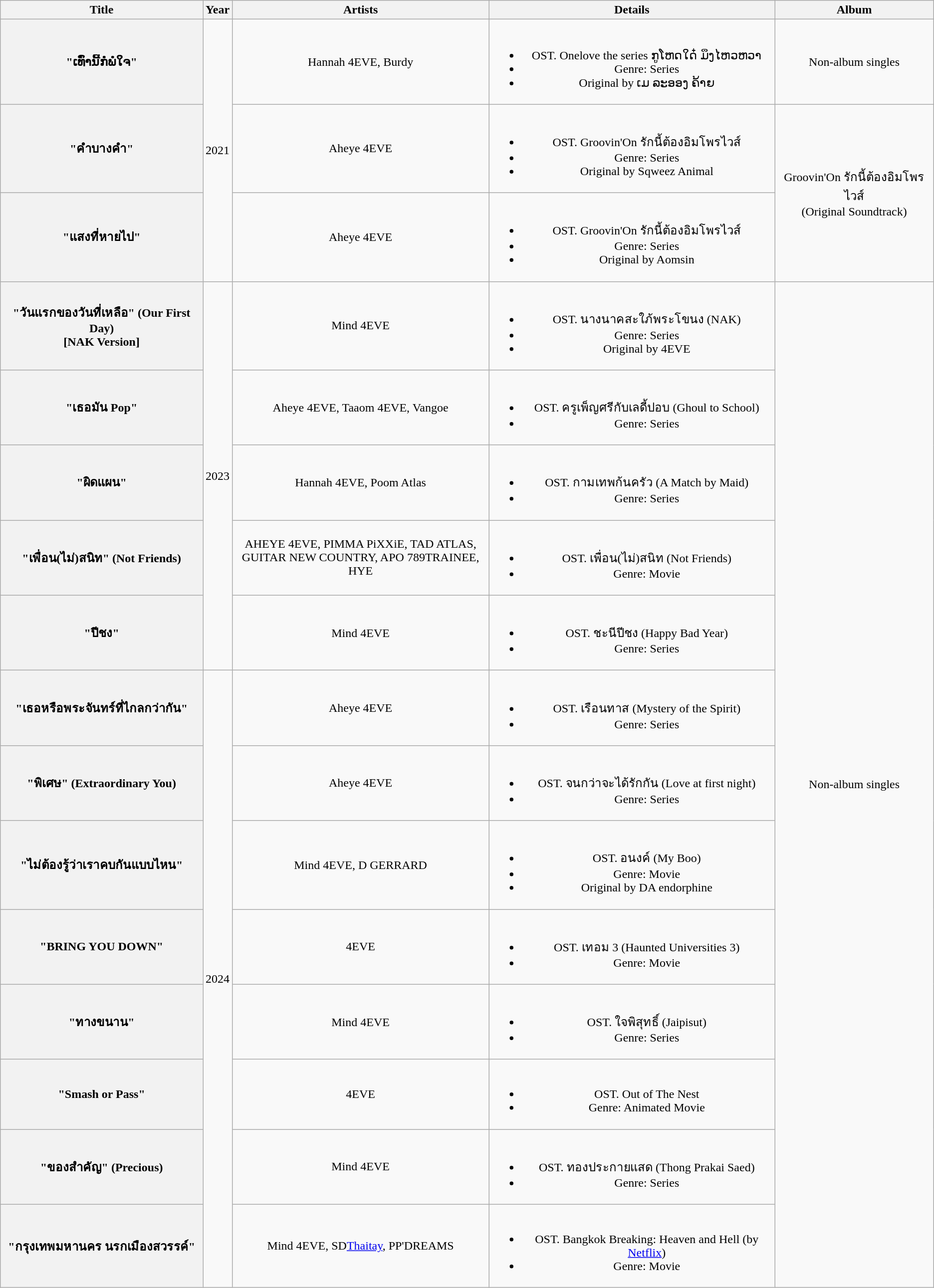<table class="wikitable plainrowheaders" style="text-align:center;">
<tr>
<th>Title</th>
<th>Year</th>
<th>Artists</th>
<th>Details</th>
<th>Album</th>
</tr>
<tr>
<th scope="row">"ເທົ່ານີ້ກໍ່ພໍໃຈ"</th>
<td rowspan="3">2021</td>
<td>Hannah 4EVE, Burdy</td>
<td><br><ul><li>OST. Onelove the series ກູໂຫດໃດ໋ ມຶງໄຫວຫວາ</li><li>Genre: Series</li><li>Original by ເມ ລະອອງ ຄ້າຍ</li></ul></td>
<td>Non-album singles</td>
</tr>
<tr>
<th scope="row">"คำบางคำ"</th>
<td>Aheye 4EVE</td>
<td><br><ul><li>OST. Groovin'On รักนี้ต้องอิมโพรไวส์</li><li>Genre: Series</li><li>Original by Sqweez Animal</li></ul></td>
<td rowspan="2">Groovin'On รักนี้ต้องอิมโพรไวส์<br>(Original Soundtrack)</td>
</tr>
<tr>
<th scope="row">"แสงที่หายไป"</th>
<td>Aheye 4EVE</td>
<td><br><ul><li>OST. Groovin'On รักนี้ต้องอิมโพรไวส์</li><li>Genre: Series</li><li>Original by Aomsin</li></ul></td>
</tr>
<tr>
<th scope="row">"วันแรกของวันที่เหลือ" (Our First Day)<br>[NAK Version]</th>
<td rowspan="5">2023</td>
<td>Mind 4EVE</td>
<td><br><ul><li>OST. นางนาคสะใภ้พระโขนง (NAK)</li><li>Genre: Series</li><li>Original by 4EVE</li></ul></td>
<td rowspan="13">Non-album singles</td>
</tr>
<tr>
<th scope="row">"เธอมัน Pop"</th>
<td>Aheye 4EVE, Taaom 4EVE, Vangoe</td>
<td><br><ul><li>OST. ครูเพ็ญศรีกับเลดี้ปอบ (Ghoul to School)</li><li>Genre: Series</li></ul></td>
</tr>
<tr>
<th scope="row">"ผิดแผน"</th>
<td>Hannah 4EVE, Poom Atlas</td>
<td><br><ul><li>OST. กามเทพก้นครัว (A Match by Maid)</li><li>Genre: Series</li></ul></td>
</tr>
<tr>
<th scope="row">"เพื่อน(ไม่)สนิท" (Not Friends)</th>
<td>AHEYE 4EVE, PIMMA PiXXiE, TAD ATLAS,<br>GUITAR NEW COUNTRY, APO 789TRAINEE, HYE</td>
<td><br><ul><li>OST. เพื่อน(ไม่)สนิท (Not Friends)</li><li>Genre: Movie</li></ul></td>
</tr>
<tr>
<th scope="row">"ปีชง"</th>
<td>Mind 4EVE</td>
<td><br><ul><li>OST. ชะนีปีชง (Happy Bad Year)</li><li>Genre: Series</li></ul></td>
</tr>
<tr>
<th scope="row">"เธอหรือพระจันทร์ที่ไกลกว่ากัน"</th>
<td rowspan="8">2024</td>
<td>Aheye 4EVE</td>
<td><br><ul><li>OST. เรือนทาส (Mystery of the Spirit)</li><li>Genre: Series</li></ul></td>
</tr>
<tr>
<th scope="row">"พิเศษ" (Extraordinary You)</th>
<td>Aheye 4EVE</td>
<td><br><ul><li>OST. จนกว่าจะได้รักกัน (Love at first night)</li><li>Genre: Series</li></ul></td>
</tr>
<tr>
<th scope="row">"ไม่ต้องรู้ว่าเราคบกันแบบไหน"</th>
<td>Mind 4EVE, D GERRARD</td>
<td><br><ul><li>OST. อนงค์ (My Boo)</li><li>Genre: Movie</li><li>Original by DA endorphine</li></ul></td>
</tr>
<tr>
<th scope="row">"BRING YOU DOWN"</th>
<td>4EVE</td>
<td><br><ul><li>OST. เทอม 3 (Haunted Universities 3)</li><li>Genre: Movie</li></ul></td>
</tr>
<tr>
<th scope="row">"ทางขนาน"</th>
<td>Mind 4EVE</td>
<td><br><ul><li>OST. ใจพิสุทธิ์ (Jaipisut)</li><li>Genre: Series</li></ul></td>
</tr>
<tr>
<th scope="row">"Smash or Pass"</th>
<td>4EVE</td>
<td><br><ul><li>OST. Out of The Nest</li><li>Genre: Animated Movie</li></ul></td>
</tr>
<tr>
<th scope="row">"ของสำคัญ" (Precious)</th>
<td>Mind 4EVE</td>
<td><br><ul><li>OST. ทองประกายแสด (Thong Prakai Saed)</li><li>Genre: Series</li></ul></td>
</tr>
<tr>
<th scope="row">"กรุงเทพมหานคร นรกเมืองสวรรค์"</th>
<td>Mind 4EVE, SD<a href='#'>Thaitay</a>, PP'DREAMS</td>
<td><br><ul><li>OST. Bangkok Breaking: Heaven and Hell (by <a href='#'>Netflix</a>)</li><li>Genre: Movie</li></ul></td>
</tr>
</table>
